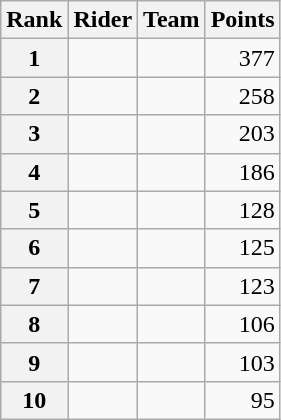<table class="wikitable">
<tr>
<th scope="col">Rank</th>
<th scope="col">Rider</th>
<th scope="col">Team</th>
<th scope="col">Points</th>
</tr>
<tr>
<th scope="row">1</th>
<td> </td>
<td></td>
<td style="text-align:right;">377</td>
</tr>
<tr>
<th scope="row">2</th>
<td></td>
<td></td>
<td style="text-align:right;">258</td>
</tr>
<tr>
<th scope="row">3</th>
<td></td>
<td></td>
<td style="text-align:right;">203</td>
</tr>
<tr>
<th scope="row">4</th>
<td> </td>
<td></td>
<td style="text-align:right;">186</td>
</tr>
<tr>
<th scope="row">5</th>
<td> </td>
<td></td>
<td style="text-align:right;">128</td>
</tr>
<tr>
<th scope="row">6</th>
<td></td>
<td></td>
<td style="text-align:right;">125</td>
</tr>
<tr>
<th scope="row">7</th>
<td></td>
<td></td>
<td style="text-align:right;">123</td>
</tr>
<tr>
<th scope="row">8</th>
<td></td>
<td></td>
<td style="text-align:right;">106</td>
</tr>
<tr>
<th scope="row">9</th>
<td></td>
<td></td>
<td style="text-align:right;">103</td>
</tr>
<tr>
<th scope="row">10</th>
<td></td>
<td></td>
<td style="text-align:right;">95</td>
</tr>
</table>
